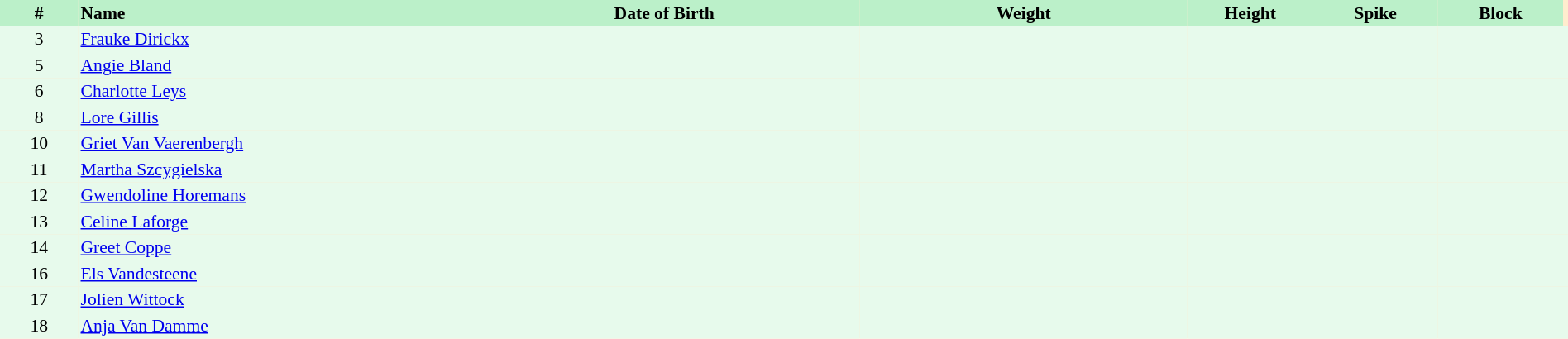<table border=0 cellpadding=2 cellspacing=0  |- bgcolor=#FFECCE style="text-align:center; font-size:90%;" width=100%>
<tr bgcolor=#BBF0C9>
<th width=5%>#</th>
<th width=25% align=left>Name</th>
<th width=25%>Date of Birth</th>
<th width=21%>Weight</th>
<th width=8%>Height</th>
<th width=8%>Spike</th>
<th width=8%>Block</th>
</tr>
<tr bgcolor=#E7FAEC>
<td>3</td>
<td align=left><a href='#'>Frauke Dirickx</a></td>
<td></td>
<td></td>
<td></td>
<td></td>
<td></td>
<td></td>
</tr>
<tr bgcolor=#E7FAEC>
<td>5</td>
<td align=left><a href='#'>Angie Bland</a></td>
<td></td>
<td></td>
<td></td>
<td></td>
<td></td>
<td></td>
</tr>
<tr bgcolor=#E7FAEC>
<td>6</td>
<td align=left><a href='#'>Charlotte Leys</a></td>
<td></td>
<td></td>
<td></td>
<td></td>
<td></td>
<td></td>
</tr>
<tr bgcolor=#E7FAEC>
<td>8</td>
<td align=left><a href='#'>Lore Gillis</a></td>
<td></td>
<td></td>
<td></td>
<td></td>
<td></td>
<td></td>
</tr>
<tr bgcolor=#E7FAEC>
<td>10</td>
<td align=left><a href='#'>Griet Van Vaerenbergh</a></td>
<td></td>
<td></td>
<td></td>
<td></td>
<td></td>
<td></td>
</tr>
<tr bgcolor=#E7FAEC>
<td>11</td>
<td align=left><a href='#'>Martha Szcygielska</a></td>
<td></td>
<td></td>
<td></td>
<td></td>
<td></td>
<td></td>
</tr>
<tr bgcolor=#E7FAEC>
<td>12</td>
<td align=left><a href='#'>Gwendoline Horemans</a></td>
<td></td>
<td></td>
<td></td>
<td></td>
<td></td>
<td></td>
</tr>
<tr bgcolor=#E7FAEC>
<td>13</td>
<td align=left><a href='#'>Celine Laforge</a></td>
<td></td>
<td></td>
<td></td>
<td></td>
<td></td>
<td></td>
</tr>
<tr bgcolor=#E7FAEC>
<td>14</td>
<td align=left><a href='#'>Greet Coppe</a></td>
<td></td>
<td></td>
<td></td>
<td></td>
<td></td>
<td></td>
</tr>
<tr bgcolor=#E7FAEC>
<td>16</td>
<td align=left><a href='#'>Els Vandesteene</a></td>
<td></td>
<td></td>
<td></td>
<td></td>
<td></td>
<td></td>
</tr>
<tr bgcolor=#E7FAEC>
<td>17</td>
<td align=left><a href='#'>Jolien Wittock</a></td>
<td></td>
<td></td>
<td></td>
<td></td>
<td></td>
<td></td>
</tr>
<tr bgcolor=#E7FAEC>
<td>18</td>
<td align=left><a href='#'>Anja Van Damme</a></td>
<td></td>
<td></td>
<td></td>
<td></td>
<td></td>
<td></td>
</tr>
</table>
